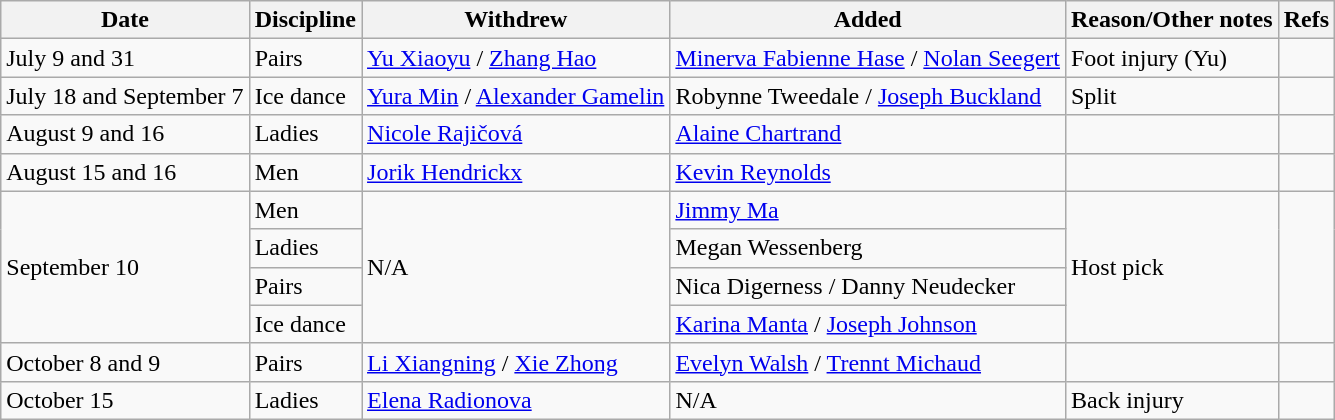<table class="wikitable sortable">
<tr>
<th>Date</th>
<th>Discipline</th>
<th>Withdrew</th>
<th>Added</th>
<th>Reason/Other notes</th>
<th>Refs</th>
</tr>
<tr>
<td>July 9 and 31</td>
<td>Pairs</td>
<td> <a href='#'>Yu Xiaoyu</a> / <a href='#'>Zhang Hao</a></td>
<td> <a href='#'>Minerva Fabienne Hase</a> / <a href='#'>Nolan Seegert</a></td>
<td>Foot injury (Yu)</td>
<td></td>
</tr>
<tr>
<td>July 18 and September 7</td>
<td>Ice dance</td>
<td> <a href='#'>Yura Min</a> / <a href='#'>Alexander Gamelin</a></td>
<td> Robynne Tweedale / <a href='#'>Joseph Buckland</a></td>
<td>Split</td>
<td></td>
</tr>
<tr>
<td>August 9 and 16</td>
<td>Ladies</td>
<td> <a href='#'>Nicole Rajičová</a></td>
<td> <a href='#'>Alaine Chartrand</a></td>
<td></td>
<td></td>
</tr>
<tr>
<td>August 15 and 16</td>
<td>Men</td>
<td> <a href='#'>Jorik Hendrickx</a></td>
<td> <a href='#'>Kevin Reynolds</a></td>
<td></td>
<td></td>
</tr>
<tr>
<td rowspan=4>September 10</td>
<td>Men</td>
<td rowspan=4>N/A</td>
<td> <a href='#'>Jimmy Ma</a></td>
<td rowspan=4>Host pick</td>
<td rowspan=4></td>
</tr>
<tr>
<td>Ladies</td>
<td> Megan Wessenberg</td>
</tr>
<tr>
<td>Pairs</td>
<td> Nica Digerness / Danny Neudecker</td>
</tr>
<tr>
<td>Ice dance</td>
<td> <a href='#'>Karina Manta</a> / <a href='#'>Joseph Johnson</a></td>
</tr>
<tr>
<td>October 8 and 9</td>
<td>Pairs</td>
<td> <a href='#'>Li Xiangning</a> / <a href='#'>Xie Zhong</a></td>
<td> <a href='#'>Evelyn Walsh</a> / <a href='#'>Trennt Michaud</a></td>
<td></td>
<td></td>
</tr>
<tr>
<td>October 15</td>
<td>Ladies</td>
<td> <a href='#'>Elena Radionova</a></td>
<td>N/A</td>
<td>Back injury</td>
<td></td>
</tr>
</table>
